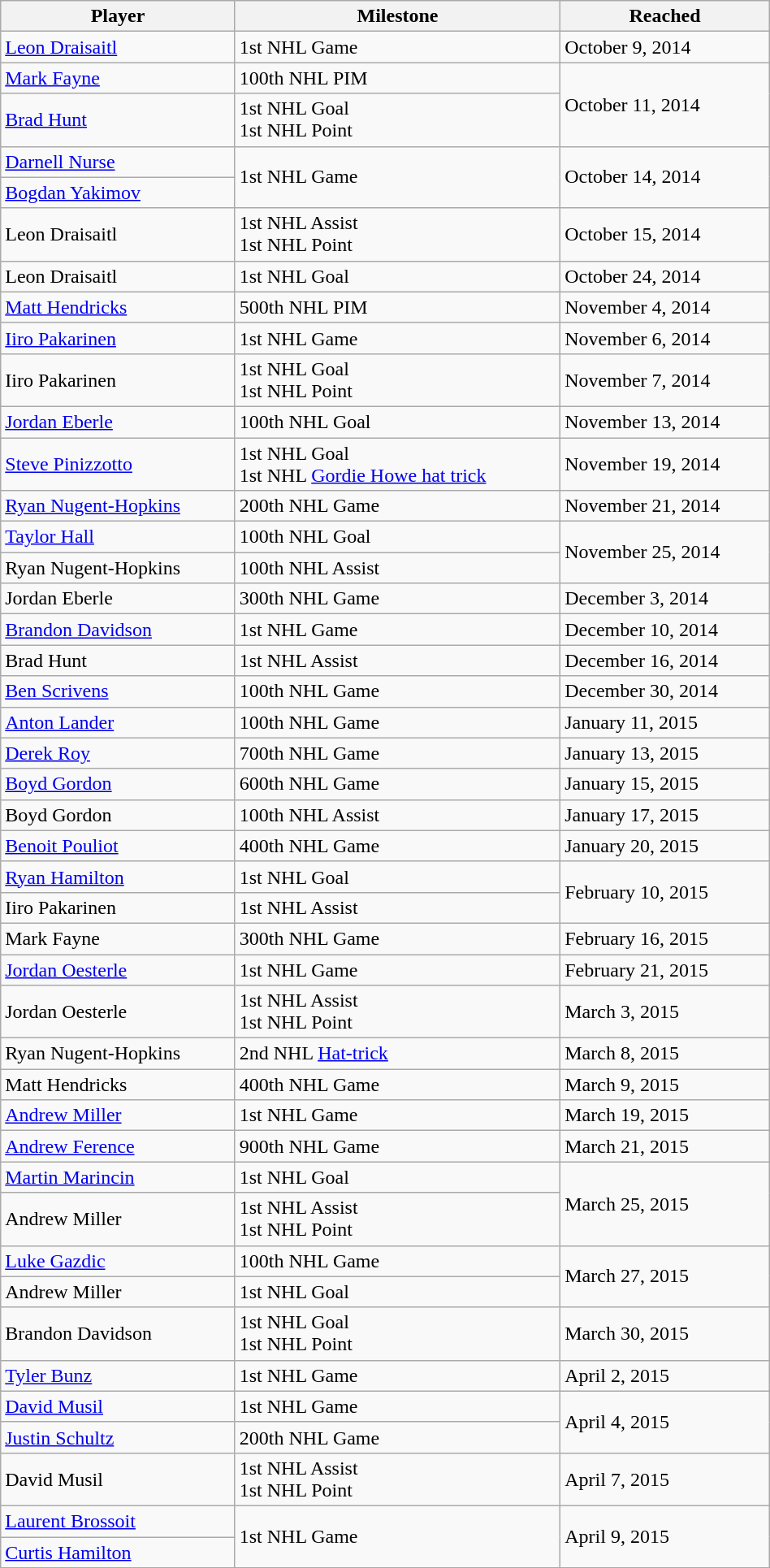<table class="wikitable" width="50%">
<tr>
<th>Player</th>
<th>Milestone</th>
<th>Reached</th>
</tr>
<tr>
<td><a href='#'>Leon Draisaitl</a></td>
<td>1st NHL Game</td>
<td>October 9, 2014</td>
</tr>
<tr>
<td><a href='#'>Mark Fayne</a></td>
<td>100th NHL PIM</td>
<td rowspan="2">October 11, 2014</td>
</tr>
<tr>
<td><a href='#'>Brad Hunt</a></td>
<td>1st NHL Goal<br>1st NHL Point</td>
</tr>
<tr>
<td><a href='#'>Darnell Nurse</a></td>
<td rowspan="2">1st NHL Game</td>
<td rowspan="2">October 14, 2014</td>
</tr>
<tr>
<td><a href='#'>Bogdan Yakimov</a></td>
</tr>
<tr>
<td>Leon Draisaitl</td>
<td>1st NHL Assist<br>1st NHL Point</td>
<td>October 15, 2014</td>
</tr>
<tr>
<td>Leon Draisaitl</td>
<td>1st NHL Goal</td>
<td>October 24, 2014</td>
</tr>
<tr>
<td><a href='#'>Matt Hendricks</a></td>
<td>500th NHL PIM</td>
<td>November 4, 2014</td>
</tr>
<tr>
<td><a href='#'>Iiro Pakarinen</a></td>
<td>1st NHL Game</td>
<td>November 6, 2014</td>
</tr>
<tr>
<td>Iiro Pakarinen</td>
<td>1st NHL Goal<br>1st NHL Point</td>
<td>November 7, 2014</td>
</tr>
<tr>
<td><a href='#'>Jordan Eberle</a></td>
<td>100th NHL Goal</td>
<td>November 13, 2014</td>
</tr>
<tr>
<td><a href='#'>Steve Pinizzotto</a></td>
<td>1st NHL Goal<br>1st NHL <a href='#'>Gordie Howe hat trick</a></td>
<td>November 19, 2014</td>
</tr>
<tr>
<td><a href='#'>Ryan Nugent-Hopkins</a></td>
<td>200th NHL Game</td>
<td>November 21, 2014</td>
</tr>
<tr>
<td><a href='#'>Taylor Hall</a></td>
<td>100th NHL Goal</td>
<td rowspan="2">November 25, 2014</td>
</tr>
<tr>
<td>Ryan Nugent-Hopkins</td>
<td>100th NHL Assist</td>
</tr>
<tr>
<td>Jordan Eberle</td>
<td>300th NHL Game</td>
<td>December 3, 2014</td>
</tr>
<tr>
<td><a href='#'>Brandon Davidson</a></td>
<td>1st NHL Game</td>
<td>December 10, 2014</td>
</tr>
<tr>
<td>Brad Hunt</td>
<td>1st NHL Assist</td>
<td>December 16, 2014</td>
</tr>
<tr>
<td><a href='#'>Ben Scrivens</a></td>
<td>100th NHL Game</td>
<td>December 30, 2014</td>
</tr>
<tr>
<td><a href='#'>Anton Lander</a></td>
<td>100th NHL Game</td>
<td>January 11, 2015</td>
</tr>
<tr>
<td><a href='#'>Derek Roy</a></td>
<td>700th NHL Game</td>
<td>January 13, 2015</td>
</tr>
<tr>
<td><a href='#'>Boyd Gordon</a></td>
<td>600th NHL Game</td>
<td>January 15, 2015</td>
</tr>
<tr>
<td>Boyd Gordon</td>
<td>100th NHL Assist</td>
<td>January 17, 2015</td>
</tr>
<tr>
<td><a href='#'>Benoit Pouliot</a></td>
<td>400th NHL Game</td>
<td>January 20, 2015</td>
</tr>
<tr>
<td><a href='#'>Ryan Hamilton</a></td>
<td>1st NHL Goal</td>
<td rowspan="2">February 10, 2015</td>
</tr>
<tr>
<td>Iiro Pakarinen</td>
<td>1st NHL Assist</td>
</tr>
<tr>
<td>Mark Fayne</td>
<td>300th NHL Game</td>
<td>February 16, 2015</td>
</tr>
<tr>
<td><a href='#'>Jordan Oesterle</a></td>
<td>1st NHL Game</td>
<td>February 21, 2015</td>
</tr>
<tr>
<td>Jordan Oesterle</td>
<td>1st NHL Assist<br>1st NHL Point</td>
<td>March 3, 2015</td>
</tr>
<tr>
<td>Ryan Nugent-Hopkins</td>
<td>2nd NHL <a href='#'>Hat-trick</a></td>
<td>March 8, 2015</td>
</tr>
<tr>
<td>Matt Hendricks</td>
<td>400th NHL Game</td>
<td>March 9, 2015</td>
</tr>
<tr>
<td><a href='#'>Andrew Miller</a></td>
<td>1st NHL Game</td>
<td>March 19, 2015</td>
</tr>
<tr>
<td><a href='#'>Andrew Ference</a></td>
<td>900th NHL Game</td>
<td>March 21, 2015</td>
</tr>
<tr>
<td><a href='#'>Martin Marincin</a></td>
<td>1st NHL Goal</td>
<td rowspan="2">March 25, 2015</td>
</tr>
<tr>
<td>Andrew Miller</td>
<td>1st NHL Assist<br>1st NHL Point</td>
</tr>
<tr>
<td><a href='#'>Luke Gazdic</a></td>
<td>100th NHL Game</td>
<td rowspan="2">March 27, 2015</td>
</tr>
<tr>
<td>Andrew Miller</td>
<td>1st NHL Goal</td>
</tr>
<tr>
<td>Brandon Davidson</td>
<td>1st NHL Goal<br>1st NHL Point</td>
<td>March 30, 2015</td>
</tr>
<tr>
<td><a href='#'>Tyler Bunz</a></td>
<td>1st NHL Game</td>
<td>April 2, 2015</td>
</tr>
<tr>
<td><a href='#'>David Musil</a></td>
<td>1st NHL Game</td>
<td rowspan="2">April 4, 2015</td>
</tr>
<tr>
<td><a href='#'>Justin Schultz</a></td>
<td>200th NHL Game</td>
</tr>
<tr>
<td>David Musil</td>
<td>1st NHL Assist<br>1st NHL Point</td>
<td>April 7, 2015</td>
</tr>
<tr>
<td><a href='#'>Laurent Brossoit</a></td>
<td rowspan="2">1st NHL Game</td>
<td rowspan="2">April 9, 2015</td>
</tr>
<tr>
<td><a href='#'>Curtis Hamilton</a></td>
</tr>
</table>
